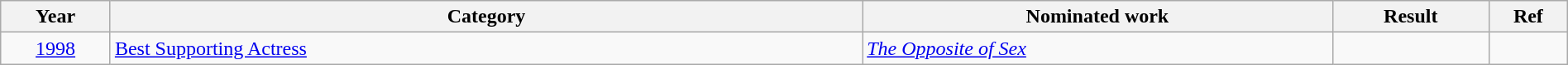<table class="wikitable" width="100%">
<tr>
<th width="7%">Year</th>
<th width="48%">Category</th>
<th width="30%">Nominated work</th>
<th width="10%">Result</th>
<th width="5%">Ref</th>
</tr>
<tr>
<td align="center"><a href='#'>1998</a></td>
<td><a href='#'>Best Supporting Actress</a></td>
<td><em><a href='#'>The Opposite of Sex</a></em></td>
<td></td>
<td align="center"></td>
</tr>
</table>
